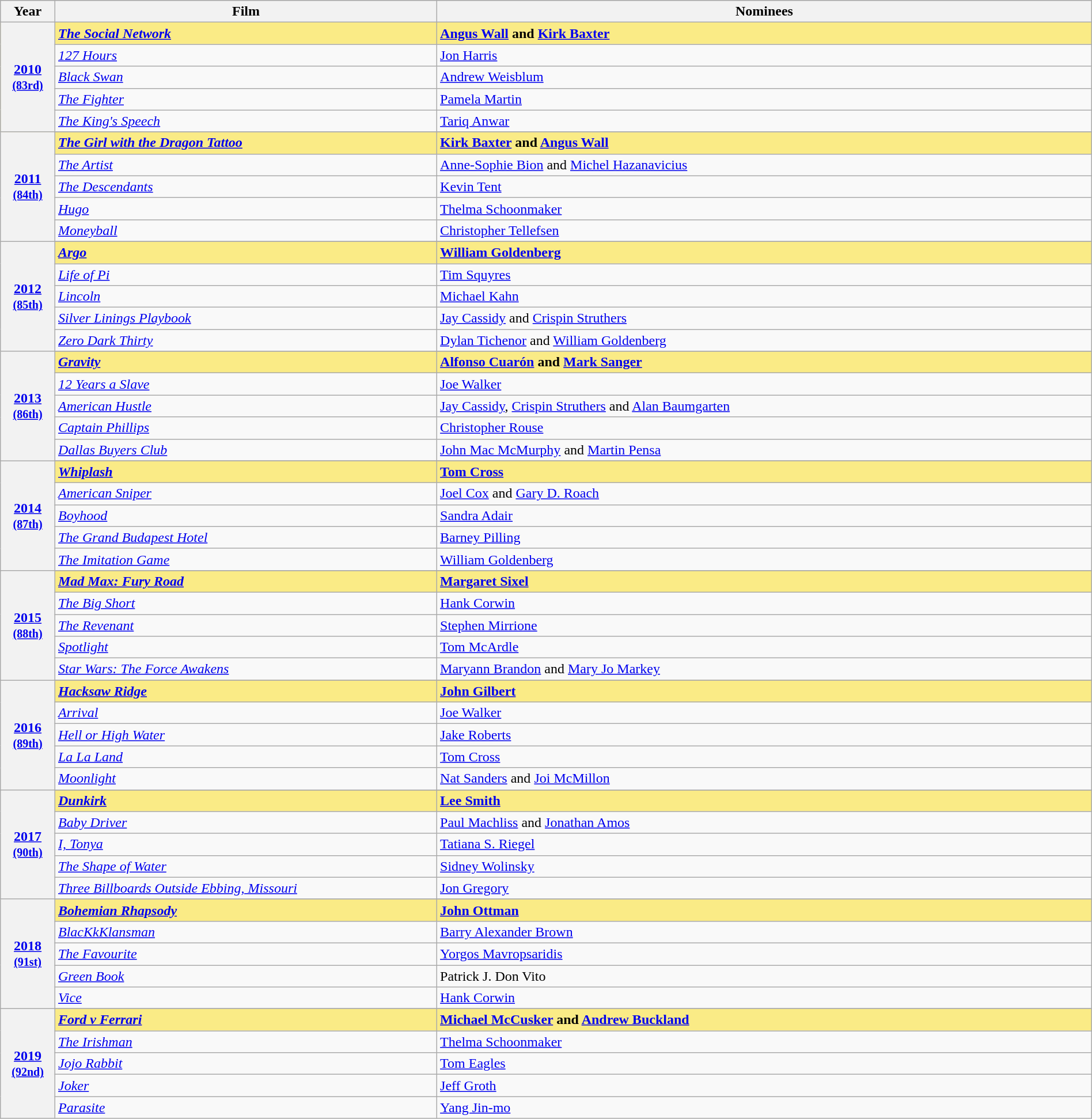<table class="wikitable" style="width:100%">
<tr bgcolor="#bebebe">
<th width="5%">Year</th>
<th width="35%">Film</th>
<th width="60%">Nominees</th>
</tr>
<tr style="background:#FAEB86">
<th rowspan="5"><a href='#'>2010</a><br><small><a href='#'>(83rd)</a></small></th>
<td><strong><em><a href='#'>The Social Network</a></em></strong></td>
<td><strong><a href='#'>Angus Wall</a> and <a href='#'>Kirk Baxter</a></strong></td>
</tr>
<tr>
<td><em><a href='#'>127 Hours</a></em></td>
<td><a href='#'>Jon Harris</a></td>
</tr>
<tr>
<td><em><a href='#'>Black Swan</a></em></td>
<td><a href='#'>Andrew Weisblum</a></td>
</tr>
<tr>
<td><em><a href='#'>The Fighter</a></em></td>
<td><a href='#'>Pamela Martin</a></td>
</tr>
<tr>
<td><em><a href='#'>The King's Speech</a></em></td>
<td><a href='#'>Tariq Anwar</a></td>
</tr>
<tr>
<th rowspan="6" style="text-align:center"><a href='#'>2011</a><br><small><a href='#'>(84th)</a></small></th>
</tr>
<tr style="background:#FAEB86">
<td><strong><em><a href='#'>The Girl with the Dragon Tattoo</a></em></strong></td>
<td><strong><a href='#'>Kirk Baxter</a> and <a href='#'>Angus Wall</a></strong></td>
</tr>
<tr>
<td><em><a href='#'>The Artist</a></em></td>
<td><a href='#'>Anne-Sophie Bion</a> and <a href='#'>Michel Hazanavicius</a></td>
</tr>
<tr>
<td><em><a href='#'>The Descendants</a></em></td>
<td><a href='#'>Kevin Tent</a></td>
</tr>
<tr>
<td><em><a href='#'>Hugo</a></em></td>
<td><a href='#'>Thelma Schoonmaker</a></td>
</tr>
<tr>
<td><em><a href='#'>Moneyball</a></em></td>
<td><a href='#'>Christopher Tellefsen</a></td>
</tr>
<tr>
<th rowspan="6" style="text-align:center"><a href='#'>2012</a><br><small><a href='#'>(85th)</a></small></th>
</tr>
<tr style="background:#FAEB86">
<td><strong><em><a href='#'>Argo</a></em></strong></td>
<td><strong><a href='#'>William Goldenberg</a></strong></td>
</tr>
<tr>
<td><em><a href='#'>Life of Pi</a></em></td>
<td><a href='#'>Tim Squyres</a></td>
</tr>
<tr>
<td><em><a href='#'>Lincoln</a></em></td>
<td><a href='#'>Michael Kahn</a></td>
</tr>
<tr>
<td><em><a href='#'>Silver Linings Playbook</a></em></td>
<td><a href='#'>Jay Cassidy</a> and <a href='#'>Crispin Struthers</a></td>
</tr>
<tr>
<td><em><a href='#'>Zero Dark Thirty</a></em></td>
<td><a href='#'>Dylan Tichenor</a> and <a href='#'>William Goldenberg</a></td>
</tr>
<tr>
<th rowspan="6" style="text-align:center"><a href='#'>2013</a><br><small><a href='#'>(86th)</a></small></th>
</tr>
<tr style="background:#FAEB86">
<td><strong><em><a href='#'>Gravity</a></em></strong></td>
<td><strong><a href='#'>Alfonso Cuarón</a> and <a href='#'>Mark Sanger</a></strong></td>
</tr>
<tr>
<td><em><a href='#'>12 Years a Slave</a></em></td>
<td><a href='#'>Joe Walker</a></td>
</tr>
<tr>
<td><em><a href='#'>American Hustle</a></em></td>
<td><a href='#'>Jay Cassidy</a>, <a href='#'>Crispin Struthers</a> and <a href='#'>Alan Baumgarten</a></td>
</tr>
<tr>
<td><em><a href='#'>Captain Phillips</a></em></td>
<td><a href='#'>Christopher Rouse</a></td>
</tr>
<tr>
<td><em><a href='#'>Dallas Buyers Club</a></em></td>
<td><a href='#'>John Mac McMurphy</a> and <a href='#'>Martin Pensa</a></td>
</tr>
<tr>
<th rowspan="6" style="text-align:center"><a href='#'>2014</a><br><small><a href='#'>(87th)</a></small></th>
</tr>
<tr style="background:#FAEB86">
<td><strong><em><a href='#'>Whiplash</a></em></strong></td>
<td><strong><a href='#'>Tom Cross</a></strong></td>
</tr>
<tr>
<td><em><a href='#'>American Sniper</a></em></td>
<td><a href='#'>Joel Cox</a> and <a href='#'>Gary D. Roach</a></td>
</tr>
<tr>
<td><em><a href='#'>Boyhood</a></em></td>
<td><a href='#'>Sandra Adair</a></td>
</tr>
<tr>
<td><em><a href='#'>The Grand Budapest Hotel</a></em></td>
<td><a href='#'>Barney Pilling</a></td>
</tr>
<tr>
<td><em><a href='#'>The Imitation Game</a></em></td>
<td><a href='#'>William Goldenberg</a></td>
</tr>
<tr>
<th rowspan="6" style="text-align:center"><a href='#'>2015</a><br><small><a href='#'>(88th)</a></small></th>
</tr>
<tr style="background:#FAEB86">
<td><strong><em><a href='#'>Mad Max: Fury Road</a></em></strong></td>
<td><strong><a href='#'>Margaret Sixel</a></strong></td>
</tr>
<tr>
<td><em><a href='#'>The Big Short</a></em></td>
<td><a href='#'>Hank Corwin</a></td>
</tr>
<tr>
<td><em><a href='#'>The Revenant</a></em></td>
<td><a href='#'>Stephen Mirrione</a></td>
</tr>
<tr>
<td><em><a href='#'>Spotlight</a></em></td>
<td><a href='#'>Tom McArdle</a></td>
</tr>
<tr>
<td><em><a href='#'>Star Wars: The Force Awakens</a></em></td>
<td><a href='#'>Maryann Brandon</a> and <a href='#'>Mary Jo Markey</a></td>
</tr>
<tr>
<th rowspan="6" style="text-align:center"><a href='#'>2016</a><br><small><a href='#'>(89th)</a></small> <br></th>
</tr>
<tr style="background:#FAEB86">
<td><strong><em><a href='#'>Hacksaw Ridge</a></em></strong></td>
<td><strong><a href='#'>John Gilbert</a></strong></td>
</tr>
<tr>
<td><em><a href='#'>Arrival</a></em></td>
<td><a href='#'>Joe Walker</a></td>
</tr>
<tr>
<td><em><a href='#'>Hell or High Water</a></em></td>
<td><a href='#'>Jake Roberts</a></td>
</tr>
<tr>
<td><em><a href='#'>La La Land</a></em></td>
<td><a href='#'>Tom Cross</a></td>
</tr>
<tr>
<td><em><a href='#'>Moonlight</a></em></td>
<td><a href='#'>Nat Sanders</a> and <a href='#'>Joi McMillon</a></td>
</tr>
<tr>
<th rowspan="6" style="text-align:center"><a href='#'>2017</a><br><small><a href='#'>(90th)</a></small> <br></th>
</tr>
<tr style="background:#FAEB86">
<td><strong><em><a href='#'>Dunkirk</a></em></strong></td>
<td><strong><a href='#'>Lee Smith</a></strong></td>
</tr>
<tr>
<td><em><a href='#'>Baby Driver</a></em></td>
<td><a href='#'>Paul Machliss</a> and <a href='#'>Jonathan Amos</a></td>
</tr>
<tr>
<td><em><a href='#'>I, Tonya</a></em></td>
<td><a href='#'>Tatiana S. Riegel</a></td>
</tr>
<tr>
<td><em><a href='#'>The Shape of Water</a></em></td>
<td><a href='#'>Sidney Wolinsky</a></td>
</tr>
<tr>
<td><em><a href='#'>Three Billboards Outside Ebbing, Missouri</a></em></td>
<td><a href='#'>Jon Gregory</a></td>
</tr>
<tr>
<th rowspan="6" style="text-align:center"><a href='#'>2018</a><br><small><a href='#'>(91st)</a></small> <br></th>
</tr>
<tr style="background:#FAEB86">
<td><strong><em><a href='#'>Bohemian Rhapsody</a></em></strong></td>
<td><strong><a href='#'>John Ottman</a></strong></td>
</tr>
<tr>
<td><em><a href='#'>BlacKkKlansman</a></em></td>
<td><a href='#'>Barry Alexander Brown</a></td>
</tr>
<tr>
<td><em><a href='#'>The Favourite</a></em></td>
<td><a href='#'>Yorgos Mavropsaridis</a></td>
</tr>
<tr>
<td><em><a href='#'>Green Book</a></em></td>
<td>Patrick J. Don Vito</td>
</tr>
<tr>
<td><em><a href='#'>Vice</a></em></td>
<td><a href='#'>Hank Corwin</a></td>
</tr>
<tr>
<th rowspan="6" style="text-align:center"><a href='#'>2019</a><br><small><a href='#'>(92nd)</a></small></th>
</tr>
<tr style="background:#FAEB86">
<td><strong><em><a href='#'>Ford v Ferrari</a></em></strong></td>
<td><strong><a href='#'>Michael McCusker</a> and <a href='#'>Andrew Buckland</a></strong></td>
</tr>
<tr>
<td><em><a href='#'>The Irishman</a></em></td>
<td><a href='#'>Thelma Schoonmaker</a></td>
</tr>
<tr>
<td><em><a href='#'>Jojo Rabbit</a></em></td>
<td><a href='#'>Tom Eagles</a></td>
</tr>
<tr>
<td><em><a href='#'>Joker</a></em></td>
<td><a href='#'>Jeff Groth</a></td>
</tr>
<tr>
<td><em><a href='#'>Parasite</a></em></td>
<td><a href='#'>Yang Jin-mo</a></td>
</tr>
</table>
